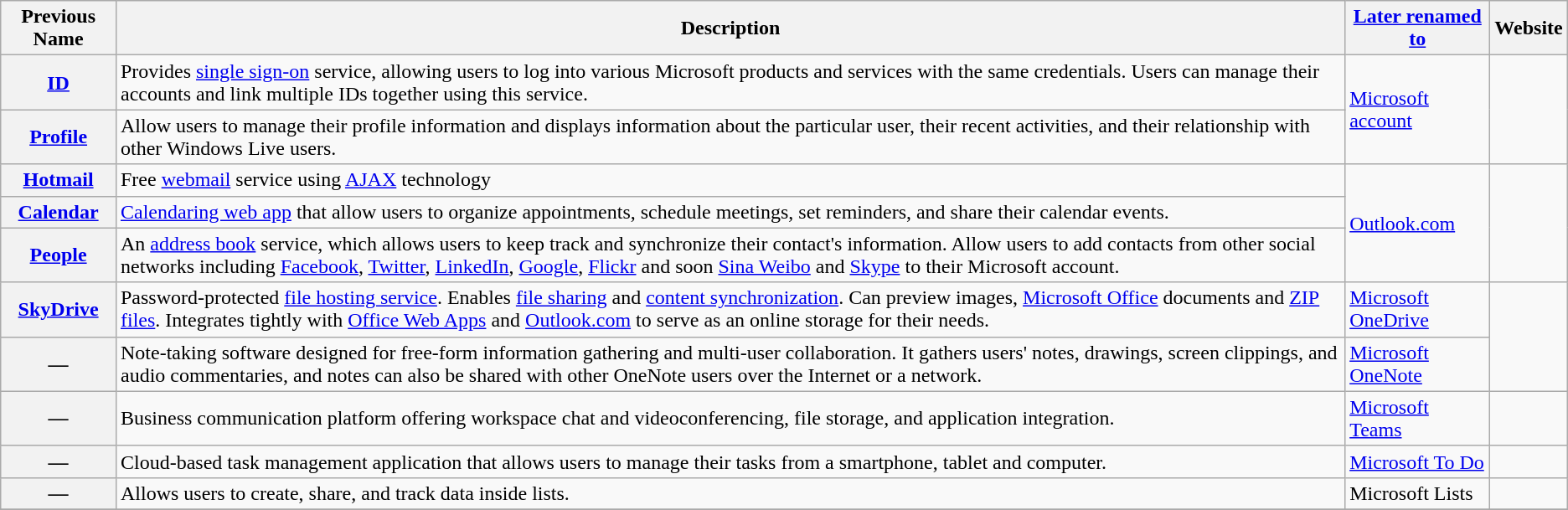<table class="wikitable plainrowheaders">
<tr>
<th>Previous Name</th>
<th>Description</th>
<th><a href='#'>Later renamed to</a></th>
<th>Website</th>
</tr>
<tr>
<th scope="row"><a href='#'>ID</a></th>
<td>Provides <a href='#'>single sign-on</a> service, allowing users to log into various Microsoft products and services with the same credentials. Users can manage their accounts and link multiple IDs together using this service.</td>
<td rowspan="2"><a href='#'>Microsoft account</a></td>
<td rowspan="2"></td>
</tr>
<tr>
<th scope="row"><a href='#'>Profile</a></th>
<td>Allow users to manage their profile information and displays information about the particular user, their recent activities, and their relationship with other Windows Live users.</td>
</tr>
<tr>
<th scope="row"><a href='#'>Hotmail</a></th>
<td>Free <a href='#'>webmail</a> service using <a href='#'>AJAX</a> technology</td>
<td rowspan="3"><a href='#'>Outlook.com</a></td>
<td rowspan="3"></td>
</tr>
<tr>
<th scope="row"><a href='#'>Calendar</a></th>
<td><a href='#'>Calendaring web app</a> that allow users to organize appointments, schedule meetings, set reminders, and share their calendar events.</td>
</tr>
<tr>
<th scope="row"><a href='#'>People</a></th>
<td>An <a href='#'>address book</a> service, which allows users to keep track and synchronize their contact's information. Allow users to add contacts from other social networks including <a href='#'>Facebook</a>, <a href='#'>Twitter</a>, <a href='#'>LinkedIn</a>, <a href='#'>Google</a>, <a href='#'>Flickr</a> and soon <a href='#'>Sina Weibo</a> and <a href='#'>Skype</a> to their Microsoft account.</td>
</tr>
<tr>
<th scope="row"><a href='#'>SkyDrive</a></th>
<td>Password-protected <a href='#'>file hosting service</a>. Enables <a href='#'>file sharing</a> and <a href='#'>content synchronization</a>. Can preview images, <a href='#'>Microsoft Office</a> documents and <a href='#'>ZIP files</a>. Integrates tightly with <a href='#'>Office Web Apps</a> and <a href='#'>Outlook.com</a> to serve as an online storage for their needs.</td>
<td><a href='#'>Microsoft OneDrive</a></td>
<td rowspan="2"></td>
</tr>
<tr>
<th scope="row">—</th>
<td>Note-taking software designed for free-form information gathering and multi-user collaboration. It gathers users' notes, drawings, screen clippings, and audio commentaries, and notes can also be shared with other OneNote users over the Internet or a network.</td>
<td><a href='#'>Microsoft OneNote</a></td>
</tr>
<tr>
<th scope="row">—</th>
<td>Business communication platform offering workspace chat and videoconferencing, file storage, and application integration.</td>
<td><a href='#'>Microsoft Teams</a></td>
<td></td>
</tr>
<tr>
<th scope="row">—</th>
<td>Cloud-based task management application that allows users to manage their tasks from a smartphone, tablet and computer.</td>
<td><a href='#'>Microsoft To Do</a></td>
<td></td>
</tr>
<tr>
<th scope="row">—</th>
<td>Allows users to create, share, and track data inside lists.</td>
<td>Microsoft Lists</td>
<td></td>
</tr>
<tr>
</tr>
</table>
